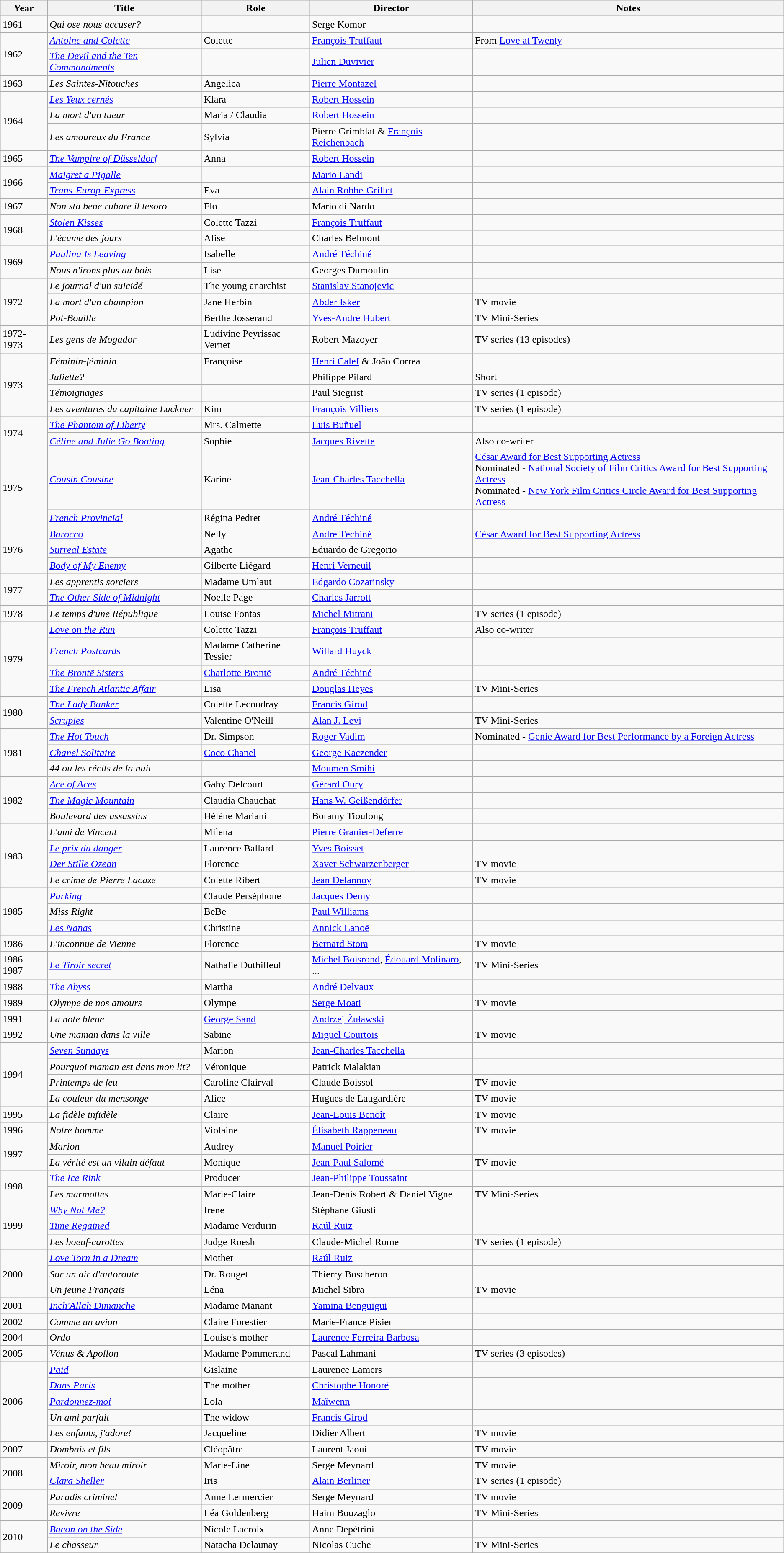<table class="wikitable">
<tr>
<th>Year</th>
<th>Title</th>
<th>Role</th>
<th>Director</th>
<th>Notes</th>
</tr>
<tr>
<td>1961</td>
<td><em>Qui ose nous accuser?</em></td>
<td></td>
<td>Serge Komor</td>
<td></td>
</tr>
<tr>
<td rowspan=2>1962</td>
<td><em><a href='#'>Antoine and Colette</a></em></td>
<td>Colette</td>
<td><a href='#'>François Truffaut</a></td>
<td>From <a href='#'>Love at Twenty</a></td>
</tr>
<tr>
<td><em><a href='#'>The Devil and the Ten Commandments</a></em></td>
<td></td>
<td><a href='#'>Julien Duvivier</a></td>
<td></td>
</tr>
<tr>
<td>1963</td>
<td><em>Les Saintes-Nitouches</em></td>
<td>Angelica</td>
<td><a href='#'>Pierre Montazel</a></td>
<td></td>
</tr>
<tr>
<td rowspan=3>1964</td>
<td><em><a href='#'>Les Yeux cernés</a></em></td>
<td>Klara</td>
<td><a href='#'>Robert Hossein</a></td>
<td></td>
</tr>
<tr>
<td><em>La mort d'un tueur</em></td>
<td>Maria / Claudia</td>
<td><a href='#'>Robert Hossein</a></td>
<td></td>
</tr>
<tr>
<td><em>Les amoureux du France</em></td>
<td>Sylvia</td>
<td>Pierre Grimblat & <a href='#'>François Reichenbach</a></td>
<td></td>
</tr>
<tr>
<td>1965</td>
<td><em><a href='#'>The Vampire of Düsseldorf</a></em></td>
<td>Anna</td>
<td><a href='#'>Robert Hossein</a></td>
<td></td>
</tr>
<tr>
<td rowspan=2>1966</td>
<td><em><a href='#'>Maigret a Pigalle</a></em></td>
<td></td>
<td><a href='#'>Mario Landi</a></td>
<td></td>
</tr>
<tr>
<td><em><a href='#'>Trans-Europ-Express</a></em></td>
<td>Eva</td>
<td><a href='#'>Alain Robbe-Grillet</a></td>
<td></td>
</tr>
<tr>
<td>1967</td>
<td><em>Non sta bene rubare il tesoro</em></td>
<td>Flo</td>
<td>Mario di Nardo</td>
<td></td>
</tr>
<tr>
<td rowspan=2>1968</td>
<td><em><a href='#'>Stolen Kisses</a></em></td>
<td>Colette Tazzi</td>
<td><a href='#'>François Truffaut</a></td>
<td></td>
</tr>
<tr>
<td><em>L'écume des jours</em></td>
<td>Alise</td>
<td>Charles Belmont</td>
<td></td>
</tr>
<tr>
<td rowspan=2>1969</td>
<td><em><a href='#'>Paulina Is Leaving</a></em></td>
<td>Isabelle</td>
<td><a href='#'>André Téchiné</a></td>
<td></td>
</tr>
<tr>
<td><em>Nous n'irons plus au bois</em></td>
<td>Lise</td>
<td>Georges Dumoulin</td>
<td></td>
</tr>
<tr>
<td rowspan=3>1972</td>
<td><em>Le journal d'un suicidé</em></td>
<td>The young anarchist</td>
<td><a href='#'>Stanislav Stanojevic</a></td>
<td></td>
</tr>
<tr>
<td><em>La mort d'un champion</em></td>
<td>Jane Herbin</td>
<td><a href='#'>Abder Isker</a></td>
<td>TV movie</td>
</tr>
<tr>
<td><em>Pot-Bouille</em></td>
<td>Berthe Josserand</td>
<td><a href='#'>Yves-André Hubert</a></td>
<td>TV Mini-Series</td>
</tr>
<tr>
<td>1972-1973</td>
<td><em>Les gens de Mogador</em></td>
<td>Ludivine Peyrissac Vernet</td>
<td>Robert Mazoyer</td>
<td>TV series (13 episodes)</td>
</tr>
<tr>
<td rowspan=4>1973</td>
<td><em>Féminin-féminin</em></td>
<td>Françoise</td>
<td><a href='#'>Henri Calef</a> & João Correa</td>
<td></td>
</tr>
<tr>
<td><em>Juliette?</em></td>
<td></td>
<td>Philippe Pilard</td>
<td>Short</td>
</tr>
<tr>
<td><em>Témoignages</em></td>
<td></td>
<td>Paul Siegrist</td>
<td>TV series (1 episode)</td>
</tr>
<tr>
<td><em>Les aventures du capitaine Luckner</em></td>
<td>Kim</td>
<td><a href='#'>François Villiers</a></td>
<td>TV series (1 episode)</td>
</tr>
<tr>
<td rowspan=2>1974</td>
<td><em><a href='#'>The Phantom of Liberty</a></em></td>
<td>Mrs. Calmette</td>
<td><a href='#'>Luis Buñuel</a></td>
<td></td>
</tr>
<tr>
<td><em><a href='#'>Céline and Julie Go Boating</a></em></td>
<td>Sophie</td>
<td><a href='#'>Jacques Rivette</a></td>
<td>Also co-writer</td>
</tr>
<tr>
<td rowspan=2>1975</td>
<td><em><a href='#'>Cousin Cousine</a></em></td>
<td>Karine</td>
<td><a href='#'>Jean-Charles Tacchella</a></td>
<td><a href='#'>César Award for Best Supporting Actress</a><br>Nominated - <a href='#'>National Society of Film Critics Award for Best Supporting Actress</a><br>Nominated - <a href='#'>New York Film Critics Circle Award for Best Supporting Actress</a></td>
</tr>
<tr>
<td><em><a href='#'>French Provincial</a></em></td>
<td>Régina Pedret</td>
<td><a href='#'>André Téchiné</a></td>
<td></td>
</tr>
<tr>
<td rowspan=3>1976</td>
<td><em><a href='#'>Barocco</a></em></td>
<td>Nelly</td>
<td><a href='#'>André Téchiné</a></td>
<td><a href='#'>César Award for Best Supporting Actress</a></td>
</tr>
<tr>
<td><em><a href='#'>Surreal Estate</a></em></td>
<td>Agathe</td>
<td>Eduardo de Gregorio</td>
<td></td>
</tr>
<tr>
<td><em><a href='#'>Body of My Enemy</a></em></td>
<td>Gilberte Liégard</td>
<td><a href='#'>Henri Verneuil</a></td>
<td></td>
</tr>
<tr>
<td rowspan=2>1977</td>
<td><em>Les apprentis sorciers</em></td>
<td>Madame Umlaut</td>
<td><a href='#'>Edgardo Cozarinsky</a></td>
<td></td>
</tr>
<tr>
<td><em><a href='#'>The Other Side of Midnight</a></em></td>
<td>Noelle Page</td>
<td><a href='#'>Charles Jarrott</a></td>
<td></td>
</tr>
<tr>
<td>1978</td>
<td><em>Le temps d'une République</em></td>
<td>Louise Fontas</td>
<td><a href='#'>Michel Mitrani</a></td>
<td>TV series (1 episode)</td>
</tr>
<tr>
<td rowspan=4>1979</td>
<td><em><a href='#'>Love on the Run</a></em></td>
<td>Colette Tazzi</td>
<td><a href='#'>François Truffaut</a></td>
<td>Also co-writer</td>
</tr>
<tr>
<td><em><a href='#'>French Postcards</a></em></td>
<td>Madame Catherine Tessier</td>
<td><a href='#'>Willard Huyck</a></td>
<td></td>
</tr>
<tr>
<td><em><a href='#'>The Brontë Sisters</a></em></td>
<td><a href='#'>Charlotte Brontë</a></td>
<td><a href='#'>André Téchiné</a></td>
<td></td>
</tr>
<tr>
<td><em><a href='#'>The French Atlantic Affair</a></em></td>
<td>Lisa</td>
<td><a href='#'>Douglas Heyes</a></td>
<td>TV Mini-Series</td>
</tr>
<tr>
<td rowspan=2>1980</td>
<td><em><a href='#'>The Lady Banker</a></em></td>
<td>Colette Lecoudray</td>
<td><a href='#'>Francis Girod</a></td>
<td></td>
</tr>
<tr>
<td><em><a href='#'>Scruples</a></em></td>
<td>Valentine O'Neill</td>
<td><a href='#'>Alan J. Levi</a></td>
<td>TV Mini-Series</td>
</tr>
<tr>
<td rowspan=3>1981</td>
<td><em><a href='#'>The Hot Touch</a></em></td>
<td>Dr. Simpson</td>
<td><a href='#'>Roger Vadim</a></td>
<td>Nominated - <a href='#'>Genie Award for Best Performance by a Foreign Actress</a></td>
</tr>
<tr>
<td><em><a href='#'>Chanel Solitaire</a></em></td>
<td><a href='#'>Coco Chanel</a></td>
<td><a href='#'>George Kaczender</a></td>
<td></td>
</tr>
<tr>
<td><em>44 ou les récits de la nuit</em></td>
<td></td>
<td><a href='#'>Moumen Smihi</a></td>
<td></td>
</tr>
<tr>
<td rowspan=3>1982</td>
<td><em><a href='#'>Ace of Aces</a></em></td>
<td>Gaby Delcourt</td>
<td><a href='#'>Gérard Oury</a></td>
<td></td>
</tr>
<tr>
<td><em><a href='#'>The Magic Mountain</a></em></td>
<td>Claudia Chauchat</td>
<td><a href='#'>Hans W. Geißendörfer</a></td>
<td></td>
</tr>
<tr>
<td><em>Boulevard des assassins</em></td>
<td>Hélène Mariani</td>
<td>Boramy Tioulong</td>
<td></td>
</tr>
<tr>
<td rowspan=4>1983</td>
<td><em>L'ami de Vincent</em></td>
<td>Milena</td>
<td><a href='#'>Pierre Granier-Deferre</a></td>
<td></td>
</tr>
<tr>
<td><em><a href='#'>Le prix du danger</a></em></td>
<td>Laurence Ballard</td>
<td><a href='#'>Yves Boisset</a></td>
<td></td>
</tr>
<tr>
<td><em><a href='#'>Der Stille Ozean</a></em></td>
<td>Florence</td>
<td><a href='#'>Xaver Schwarzenberger</a></td>
<td>TV movie</td>
</tr>
<tr>
<td><em>Le crime de Pierre Lacaze</em></td>
<td>Colette Ribert</td>
<td><a href='#'>Jean Delannoy</a></td>
<td>TV movie</td>
</tr>
<tr>
<td rowspan=3>1985</td>
<td><em><a href='#'>Parking</a></em></td>
<td>Claude Perséphone</td>
<td><a href='#'>Jacques Demy</a></td>
<td></td>
</tr>
<tr>
<td><em>Miss Right</em></td>
<td>BeBe</td>
<td><a href='#'>Paul Williams</a></td>
<td></td>
</tr>
<tr>
<td><em><a href='#'>Les Nanas</a></em></td>
<td>Christine</td>
<td><a href='#'>Annick Lanoë</a></td>
<td></td>
</tr>
<tr>
<td>1986</td>
<td><em>L'inconnue de Vienne</em></td>
<td>Florence</td>
<td><a href='#'>Bernard Stora</a></td>
<td>TV movie</td>
</tr>
<tr>
<td>1986-1987</td>
<td><em><a href='#'>Le Tiroir secret</a></em></td>
<td>Nathalie Duthilleul</td>
<td><a href='#'>Michel Boisrond</a>, <a href='#'>Édouard Molinaro</a>, ...</td>
<td>TV Mini-Series</td>
</tr>
<tr>
<td>1988</td>
<td><em><a href='#'>The Abyss</a></em></td>
<td>Martha</td>
<td><a href='#'>André Delvaux</a></td>
<td></td>
</tr>
<tr>
<td>1989</td>
<td><em>Olympe de nos amours</em></td>
<td>Olympe</td>
<td><a href='#'>Serge Moati</a></td>
<td>TV movie</td>
</tr>
<tr>
<td>1991</td>
<td><em>La note bleue</em></td>
<td><a href='#'>George Sand</a></td>
<td><a href='#'>Andrzej Żuławski</a></td>
<td></td>
</tr>
<tr>
<td>1992</td>
<td><em>Une maman dans la ville</em></td>
<td>Sabine</td>
<td><a href='#'>Miguel Courtois</a></td>
<td>TV movie</td>
</tr>
<tr>
<td rowspan=4>1994</td>
<td><em><a href='#'>Seven Sundays</a></em></td>
<td>Marion</td>
<td><a href='#'>Jean-Charles Tacchella</a></td>
<td></td>
</tr>
<tr>
<td><em>Pourquoi maman est dans mon lit?</em></td>
<td>Véronique</td>
<td>Patrick Malakian</td>
<td></td>
</tr>
<tr>
<td><em>Printemps de feu</em></td>
<td>Caroline Clairval</td>
<td>Claude Boissol</td>
<td>TV movie</td>
</tr>
<tr>
<td><em>La couleur du mensonge</em></td>
<td>Alice</td>
<td>Hugues de Laugardière</td>
<td>TV movie</td>
</tr>
<tr>
<td>1995</td>
<td><em>La fidèle infidèle</em></td>
<td>Claire</td>
<td><a href='#'>Jean-Louis Benoît</a></td>
<td>TV movie</td>
</tr>
<tr>
<td>1996</td>
<td><em>Notre homme</em></td>
<td>Violaine</td>
<td><a href='#'>Élisabeth Rappeneau</a></td>
<td>TV movie</td>
</tr>
<tr>
<td rowspan=2>1997</td>
<td><em>Marion</em></td>
<td>Audrey</td>
<td><a href='#'>Manuel Poirier</a></td>
<td></td>
</tr>
<tr>
<td><em>La vérité est un vilain défaut</em></td>
<td>Monique</td>
<td><a href='#'>Jean-Paul Salomé</a></td>
<td>TV movie</td>
</tr>
<tr>
<td rowspan=2>1998</td>
<td><em><a href='#'>The Ice Rink</a></em></td>
<td>Producer</td>
<td><a href='#'>Jean-Philippe Toussaint</a></td>
<td></td>
</tr>
<tr>
<td><em>Les marmottes</em></td>
<td>Marie-Claire</td>
<td>Jean-Denis Robert & Daniel Vigne</td>
<td>TV Mini-Series</td>
</tr>
<tr>
<td rowspan=3>1999</td>
<td><em><a href='#'>Why Not Me?</a></em></td>
<td>Irene</td>
<td>Stéphane Giusti</td>
<td></td>
</tr>
<tr>
<td><em><a href='#'>Time Regained</a></em></td>
<td>Madame Verdurin</td>
<td><a href='#'>Raúl Ruiz</a></td>
<td></td>
</tr>
<tr>
<td><em>Les boeuf-carottes</em></td>
<td>Judge Roesh</td>
<td>Claude-Michel Rome</td>
<td>TV series (1 episode)</td>
</tr>
<tr>
<td rowspan=3>2000</td>
<td><em><a href='#'>Love Torn in a Dream</a></em></td>
<td>Mother</td>
<td><a href='#'>Raúl Ruiz</a></td>
<td></td>
</tr>
<tr>
<td><em>Sur un air d'autoroute</em></td>
<td>Dr. Rouget</td>
<td>Thierry Boscheron</td>
<td></td>
</tr>
<tr>
<td><em>Un jeune Français</em></td>
<td>Léna</td>
<td>Michel Sibra</td>
<td>TV movie</td>
</tr>
<tr>
<td>2001</td>
<td><em><a href='#'>Inch'Allah Dimanche</a></em></td>
<td>Madame Manant</td>
<td><a href='#'>Yamina Benguigui</a></td>
<td></td>
</tr>
<tr>
<td>2002</td>
<td><em>Comme un avion</em></td>
<td>Claire Forestier</td>
<td>Marie-France Pisier</td>
<td></td>
</tr>
<tr>
<td>2004</td>
<td><em>Ordo</em></td>
<td>Louise's mother</td>
<td><a href='#'>Laurence Ferreira Barbosa</a></td>
<td></td>
</tr>
<tr>
<td>2005</td>
<td><em>Vénus & Apollon</em></td>
<td>Madame Pommerand</td>
<td>Pascal Lahmani</td>
<td>TV series (3 episodes)</td>
</tr>
<tr>
<td rowspan=5>2006</td>
<td><em><a href='#'>Paid</a></em></td>
<td>Gislaine</td>
<td>Laurence Lamers</td>
<td></td>
</tr>
<tr>
<td><em><a href='#'>Dans Paris</a></em></td>
<td>The mother</td>
<td><a href='#'>Christophe Honoré</a></td>
<td></td>
</tr>
<tr>
<td><em><a href='#'>Pardonnez-moi</a></em></td>
<td>Lola</td>
<td><a href='#'>Maïwenn</a></td>
<td></td>
</tr>
<tr>
<td><em>Un ami parfait</em></td>
<td>The widow</td>
<td><a href='#'>Francis Girod</a></td>
<td></td>
</tr>
<tr>
<td><em>Les enfants, j'adore!</em></td>
<td>Jacqueline</td>
<td>Didier Albert</td>
<td>TV movie</td>
</tr>
<tr>
<td>2007</td>
<td><em>Dombais et fils</em></td>
<td>Cléopâtre</td>
<td>Laurent Jaoui</td>
<td>TV movie</td>
</tr>
<tr>
<td rowspan=2>2008</td>
<td><em>Miroir, mon beau miroir</em></td>
<td>Marie-Line</td>
<td>Serge Meynard</td>
<td>TV movie</td>
</tr>
<tr>
<td><em><a href='#'>Clara Sheller</a></em></td>
<td>Iris</td>
<td><a href='#'>Alain Berliner</a></td>
<td>TV series (1 episode)</td>
</tr>
<tr>
<td rowspan=2>2009</td>
<td><em>Paradis criminel</em></td>
<td>Anne Lermercier</td>
<td>Serge Meynard</td>
<td>TV movie</td>
</tr>
<tr>
<td><em>Revivre</em></td>
<td>Léa Goldenberg</td>
<td>Haim Bouzaglo</td>
<td>TV Mini-Series</td>
</tr>
<tr>
<td rowspan=2>2010</td>
<td><em><a href='#'>Bacon on the Side</a></em></td>
<td>Nicole Lacroix</td>
<td>Anne Depétrini</td>
<td></td>
</tr>
<tr>
<td><em>Le chasseur</em></td>
<td>Natacha Delaunay</td>
<td>Nicolas Cuche</td>
<td>TV Mini-Series</td>
</tr>
<tr>
</tr>
</table>
